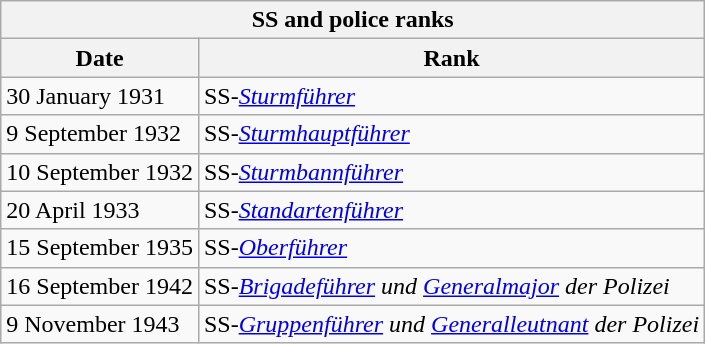<table class="wikitable float-right">
<tr>
<th colspan="2">SS and police ranks</th>
</tr>
<tr>
<th>Date</th>
<th>Rank</th>
</tr>
<tr>
<td>30 January 1931</td>
<td>SS-<em><a href='#'>Sturmführer</a></em></td>
</tr>
<tr>
<td>9 September 1932</td>
<td>SS-<em><a href='#'>Sturmhauptführer</a></em></td>
</tr>
<tr>
<td>10 September 1932</td>
<td>SS-<em><a href='#'>Sturmbannführer</a></em></td>
</tr>
<tr>
<td>20 April 1933</td>
<td>SS-<em><a href='#'>Standartenführer</a></em></td>
</tr>
<tr>
<td>15 September 1935</td>
<td>SS-<em><a href='#'>Oberführer</a></em></td>
</tr>
<tr>
<td>16 September 1942</td>
<td>SS-<em><a href='#'>Brigadeführer</a> und <a href='#'>Generalmajor</a> der Polizei</em></td>
</tr>
<tr>
<td>9 November 1943</td>
<td>SS-<em><a href='#'>Gruppenführer</a> und <a href='#'>Generalleutnant</a> der Polizei</em></td>
</tr>
</table>
